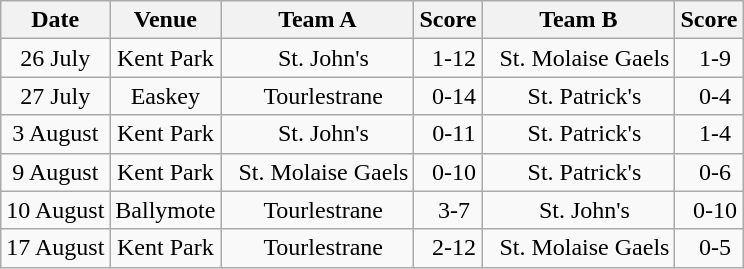<table class="wikitable">
<tr>
<th>Date</th>
<th>Venue</th>
<th>Team A</th>
<th>Score</th>
<th>Team B</th>
<th>Score</th>
</tr>
<tr align="center">
<td>26 July</td>
<td>Kent Park</td>
<td>  St. John's</td>
<td>  1-12</td>
<td>  St. Molaise Gaels</td>
<td>  1-9</td>
</tr>
<tr align="center">
<td>27 July</td>
<td>Easkey</td>
<td>  Tourlestrane</td>
<td>  0-14</td>
<td>  St. Patrick's</td>
<td>  0-4</td>
</tr>
<tr align="center">
<td>3 August</td>
<td>Kent Park</td>
<td>  St. John's</td>
<td>  0-11</td>
<td>  St. Patrick's</td>
<td>  1-4</td>
</tr>
<tr align="center">
<td>9 August</td>
<td>Kent Park</td>
<td>  St. Molaise Gaels</td>
<td>  0-10</td>
<td>  St. Patrick's</td>
<td>  0-6</td>
</tr>
<tr align="center">
<td>10 August</td>
<td>Ballymote</td>
<td>  Tourlestrane</td>
<td>  3-7</td>
<td>  St. John's</td>
<td>  0-10</td>
</tr>
<tr align="center">
<td>17 August</td>
<td>Kent Park</td>
<td>  Tourlestrane</td>
<td>  2-12</td>
<td>  St. Molaise Gaels</td>
<td>  0-5</td>
</tr>
</table>
